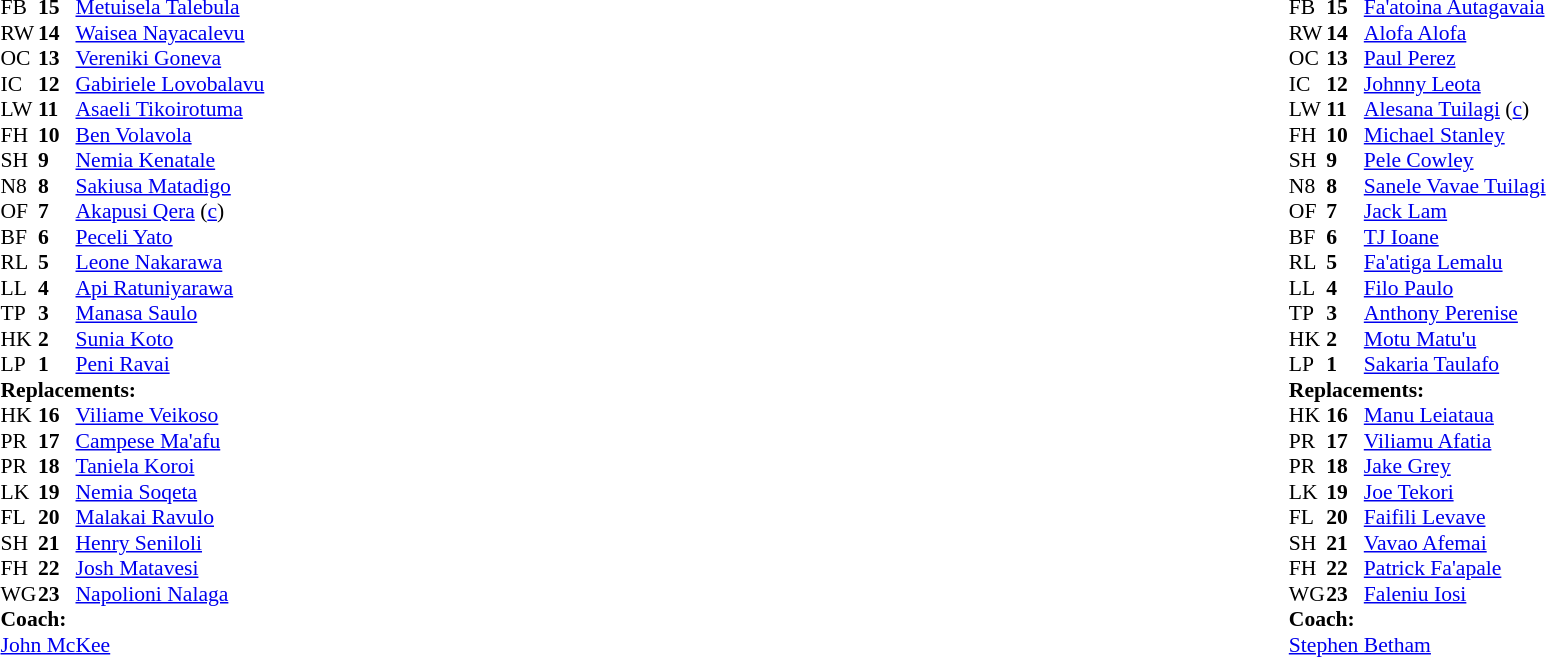<table style="width:100%;">
<tr>
<td style="vertical-align:top; width:50%;"><br><table style="font-size: 90%" cellspacing="0" cellpadding="0">
<tr>
<th width="25"></th>
<th width="25"></th>
</tr>
<tr>
<td>FB</td>
<td><strong>15</strong></td>
<td><a href='#'>Metuisela Talebula</a></td>
<td></td>
<td></td>
</tr>
<tr>
<td>RW</td>
<td><strong>14</strong></td>
<td><a href='#'>Waisea Nayacalevu</a></td>
</tr>
<tr>
<td>OC</td>
<td><strong>13</strong></td>
<td><a href='#'>Vereniki Goneva</a></td>
</tr>
<tr>
<td>IC</td>
<td><strong>12</strong></td>
<td><a href='#'>Gabiriele Lovobalavu</a></td>
</tr>
<tr>
<td>LW</td>
<td><strong>11</strong></td>
<td><a href='#'>Asaeli Tikoirotuma</a></td>
<td></td>
<td></td>
</tr>
<tr>
<td>FH</td>
<td><strong>10</strong></td>
<td><a href='#'>Ben Volavola</a></td>
</tr>
<tr>
<td>SH</td>
<td><strong>9</strong></td>
<td><a href='#'>Nemia Kenatale</a></td>
<td></td>
<td></td>
</tr>
<tr>
<td>N8</td>
<td><strong>8</strong></td>
<td><a href='#'>Sakiusa Matadigo</a></td>
</tr>
<tr>
<td>OF</td>
<td><strong>7</strong></td>
<td><a href='#'>Akapusi Qera</a> (<a href='#'>c</a>)</td>
<td></td>
<td></td>
</tr>
<tr>
<td>BF</td>
<td><strong>6</strong></td>
<td><a href='#'>Peceli Yato</a></td>
<td></td>
<td></td>
</tr>
<tr>
<td>RL</td>
<td><strong>5</strong></td>
<td><a href='#'>Leone Nakarawa</a></td>
</tr>
<tr>
<td>LL</td>
<td><strong>4</strong></td>
<td><a href='#'>Api Ratuniyarawa</a></td>
</tr>
<tr>
<td>TP</td>
<td><strong>3</strong></td>
<td><a href='#'>Manasa Saulo</a></td>
<td></td>
<td></td>
</tr>
<tr>
<td>HK</td>
<td><strong>2</strong></td>
<td><a href='#'>Sunia Koto</a></td>
<td></td>
<td colspan=2></td>
<td></td>
</tr>
<tr>
<td>LP</td>
<td><strong>1</strong></td>
<td><a href='#'>Peni Ravai</a></td>
<td></td>
<td></td>
</tr>
<tr>
<td colspan=3><strong>Replacements:</strong></td>
</tr>
<tr>
<td>HK</td>
<td><strong>16</strong></td>
<td><a href='#'>Viliame Veikoso</a></td>
<td></td>
<td></td>
<td></td>
<td></td>
</tr>
<tr>
<td>PR</td>
<td><strong>17</strong></td>
<td><a href='#'>Campese Ma'afu</a></td>
<td></td>
<td></td>
</tr>
<tr>
<td>PR</td>
<td><strong>18</strong></td>
<td><a href='#'>Taniela Koroi</a></td>
<td></td>
<td></td>
</tr>
<tr>
<td>LK</td>
<td><strong>19</strong></td>
<td><a href='#'>Nemia Soqeta</a></td>
<td></td>
<td></td>
</tr>
<tr>
<td>FL</td>
<td><strong>20</strong></td>
<td><a href='#'>Malakai Ravulo</a></td>
<td></td>
<td></td>
</tr>
<tr>
<td>SH</td>
<td><strong>21</strong></td>
<td><a href='#'>Henry Seniloli</a></td>
<td></td>
<td></td>
</tr>
<tr>
<td>FH</td>
<td><strong>22</strong></td>
<td><a href='#'>Josh Matavesi</a></td>
<td></td>
<td></td>
</tr>
<tr>
<td>WG</td>
<td><strong>23</strong></td>
<td><a href='#'>Napolioni Nalaga</a></td>
<td></td>
<td></td>
</tr>
<tr>
<td colspan=3><strong>Coach:</strong></td>
</tr>
<tr>
<td colspan="4"> <a href='#'>John McKee</a></td>
</tr>
</table>
</td>
<td style="vertical-align:top; width:50%;"><br><table cellspacing="0" cellpadding="0" style="font-size:90%; margin:auto;">
<tr>
<th width="25"></th>
<th width="25"></th>
</tr>
<tr>
<td>FB</td>
<td><strong>15</strong></td>
<td><a href='#'>Fa'atoina Autagavaia</a></td>
<td></td>
<td></td>
</tr>
<tr>
<td>RW</td>
<td><strong>14</strong></td>
<td><a href='#'>Alofa Alofa</a></td>
</tr>
<tr>
<td>OC</td>
<td><strong>13</strong></td>
<td><a href='#'>Paul Perez</a></td>
</tr>
<tr>
<td>IC</td>
<td><strong>12</strong></td>
<td><a href='#'>Johnny Leota</a></td>
</tr>
<tr>
<td>LW</td>
<td><strong>11</strong></td>
<td><a href='#'>Alesana Tuilagi</a> (<a href='#'>c</a>)</td>
</tr>
<tr>
<td>FH</td>
<td><strong>10</strong></td>
<td><a href='#'>Michael Stanley</a></td>
<td></td>
<td></td>
</tr>
<tr>
<td>SH</td>
<td><strong>9</strong></td>
<td><a href='#'>Pele Cowley</a></td>
</tr>
<tr>
<td>N8</td>
<td><strong>8</strong></td>
<td><a href='#'>Sanele Vavae Tuilagi</a></td>
<td></td>
<td></td>
</tr>
<tr>
<td>OF</td>
<td><strong>7</strong></td>
<td><a href='#'>Jack Lam</a></td>
</tr>
<tr>
<td>BF</td>
<td><strong>6</strong></td>
<td><a href='#'>TJ Ioane</a></td>
</tr>
<tr>
<td>RL</td>
<td><strong>5</strong></td>
<td><a href='#'>Fa'atiga Lemalu</a></td>
<td></td>
<td></td>
</tr>
<tr>
<td>LL</td>
<td><strong>4</strong></td>
<td><a href='#'>Filo Paulo</a></td>
</tr>
<tr>
<td>TP</td>
<td><strong>3</strong></td>
<td><a href='#'>Anthony Perenise</a></td>
<td></td>
<td></td>
</tr>
<tr>
<td>HK</td>
<td><strong>2</strong></td>
<td><a href='#'>Motu Matu'u</a></td>
<td></td>
<td></td>
</tr>
<tr>
<td>LP</td>
<td><strong>1</strong></td>
<td><a href='#'>Sakaria Taulafo</a></td>
<td></td>
<td></td>
</tr>
<tr>
<td colspan=3><strong>Replacements:</strong></td>
</tr>
<tr>
<td>HK</td>
<td><strong>16</strong></td>
<td><a href='#'>Manu Leiataua</a></td>
<td></td>
<td></td>
</tr>
<tr>
<td>PR</td>
<td><strong>17</strong></td>
<td><a href='#'>Viliamu Afatia</a></td>
<td></td>
<td></td>
</tr>
<tr>
<td>PR</td>
<td><strong>18</strong></td>
<td><a href='#'>Jake Grey</a></td>
<td></td>
<td></td>
</tr>
<tr>
<td>LK</td>
<td><strong>19</strong></td>
<td><a href='#'>Joe Tekori</a></td>
<td></td>
<td></td>
</tr>
<tr>
<td>FL</td>
<td><strong>20</strong></td>
<td><a href='#'>Faifili Levave</a></td>
<td></td>
<td></td>
</tr>
<tr>
<td>SH</td>
<td><strong>21</strong></td>
<td><a href='#'>Vavao Afemai</a></td>
</tr>
<tr>
<td>FH</td>
<td><strong>22</strong></td>
<td><a href='#'>Patrick Fa'apale</a></td>
<td></td>
<td></td>
</tr>
<tr>
<td>WG</td>
<td><strong>23</strong></td>
<td><a href='#'>Faleniu Iosi</a></td>
<td></td>
<td></td>
</tr>
<tr>
<td colspan=3><strong>Coach:</strong></td>
</tr>
<tr>
<td colspan="4"> <a href='#'>Stephen Betham</a></td>
</tr>
</table>
</td>
</tr>
</table>
